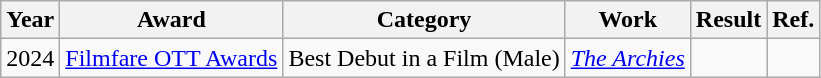<table class="wikitable">
<tr>
<th>Year</th>
<th>Award</th>
<th>Category</th>
<th>Work</th>
<th>Result</th>
<th>Ref.</th>
</tr>
<tr>
<td>2024</td>
<td><a href='#'>Filmfare OTT Awards</a></td>
<td>Best Debut in a Film (Male)</td>
<td><a href='#'><em>The Archies</em></a></td>
<td></td>
<td></td>
</tr>
</table>
